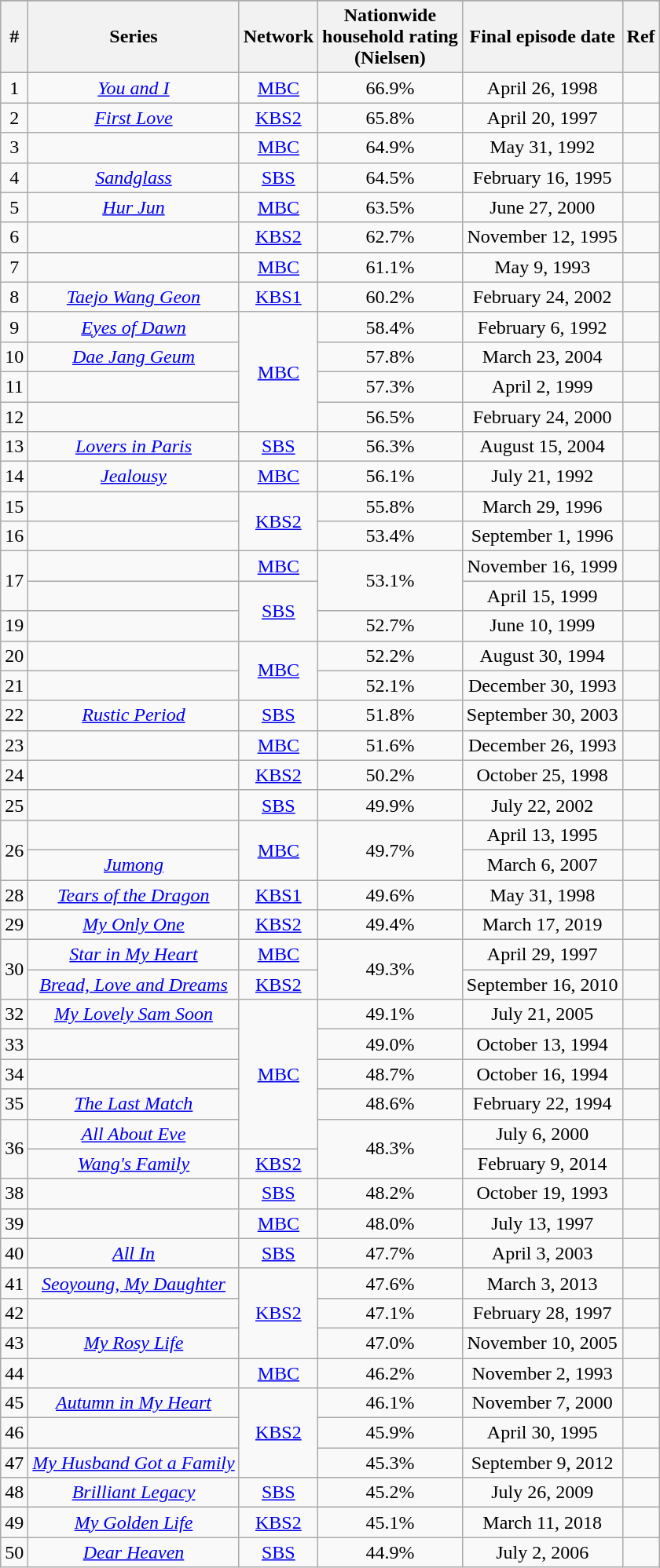<table class="wikitable sortable" style="text-align: center">
<tr>
</tr>
<tr>
<th>#</th>
<th>Series</th>
<th>Network</th>
<th>Nationwide<br>household rating<br>(Nielsen)</th>
<th>Final episode date</th>
<th>Ref</th>
</tr>
<tr>
<td>1</td>
<td><em><a href='#'>You and I</a></em></td>
<td><a href='#'>MBC</a></td>
<td>66.9%</td>
<td>April 26, 1998<br></td>
<td></td>
</tr>
<tr>
<td>2</td>
<td><em><a href='#'>First Love</a></em></td>
<td><a href='#'>KBS2</a></td>
<td>65.8%</td>
<td>April 20, 1997</td>
<td></td>
</tr>
<tr>
<td>3</td>
<td></td>
<td><a href='#'>MBC</a></td>
<td>64.9%</td>
<td>May 31, 1992</td>
<td></td>
</tr>
<tr>
<td>4</td>
<td><em><a href='#'>Sandglass</a></em></td>
<td><a href='#'>SBS</a></td>
<td>64.5%</td>
<td>February 16, 1995</td>
<td></td>
</tr>
<tr>
<td>5</td>
<td><em><a href='#'>Hur Jun</a></em></td>
<td><a href='#'>MBC</a></td>
<td>63.5%</td>
<td>June 27, 2000</td>
<td></td>
</tr>
<tr>
<td>6</td>
<td><em></em></td>
<td><a href='#'>KBS2</a></td>
<td>62.7%</td>
<td>November 12, 1995</td>
<td></td>
</tr>
<tr>
<td>7</td>
<td><em></em></td>
<td><a href='#'>MBC</a></td>
<td>61.1%</td>
<td>May 9, 1993</td>
<td></td>
</tr>
<tr>
<td>8</td>
<td><em><a href='#'>Taejo Wang Geon</a></em></td>
<td><a href='#'>KBS1</a></td>
<td>60.2%</td>
<td>February 24, 2002</td>
<td></td>
</tr>
<tr>
<td>9</td>
<td><em><a href='#'>Eyes of Dawn</a></em></td>
<td rowspan="4"><a href='#'>MBC</a></td>
<td>58.4%</td>
<td>February 6, 1992</td>
<td></td>
</tr>
<tr>
<td>10</td>
<td><em><a href='#'>Dae Jang Geum</a></em></td>
<td>57.8%</td>
<td>March 23, 2004</td>
<td></td>
</tr>
<tr>
<td>11</td>
<td><em></em></td>
<td>57.3%</td>
<td>April 2, 1999</td>
<td></td>
</tr>
<tr>
<td>12</td>
<td><em></em></td>
<td>56.5%</td>
<td>February 24, 2000</td>
<td></td>
</tr>
<tr>
<td>13</td>
<td><em><a href='#'>Lovers in Paris</a></em></td>
<td><a href='#'>SBS</a></td>
<td>56.3%</td>
<td>August 15, 2004</td>
<td></td>
</tr>
<tr>
<td>14</td>
<td><em><a href='#'>Jealousy</a></em></td>
<td><a href='#'>MBC</a></td>
<td>56.1%</td>
<td>July 21, 1992</td>
<td></td>
</tr>
<tr>
<td>15</td>
<td><em></em></td>
<td rowspan="2"><a href='#'>KBS2</a></td>
<td>55.8%</td>
<td>March 29, 1996</td>
<td></td>
</tr>
<tr>
<td>16</td>
<td><em></em></td>
<td>53.4%</td>
<td>September 1, 1996</td>
<td></td>
</tr>
<tr>
<td rowspan="2">17</td>
<td><em></em></td>
<td><a href='#'>MBC</a></td>
<td rowspan="2">53.1%</td>
<td>November 16, 1999</td>
<td></td>
</tr>
<tr>
<td><em></em></td>
<td rowspan="2"><a href='#'>SBS</a></td>
<td>April 15, 1999</td>
<td></td>
</tr>
<tr>
<td>19</td>
<td><em></em></td>
<td>52.7%</td>
<td>June 10, 1999</td>
<td></td>
</tr>
<tr>
<td>20</td>
<td><em></em></td>
<td rowspan="2"><a href='#'>MBC</a></td>
<td>52.2%</td>
<td>August 30, 1994</td>
<td></td>
</tr>
<tr>
<td>21</td>
<td><em></em></td>
<td>52.1%</td>
<td>December 30, 1993</td>
<td></td>
</tr>
<tr>
<td>22</td>
<td><em><a href='#'>Rustic Period</a></em></td>
<td><a href='#'>SBS</a></td>
<td>51.8%</td>
<td>September 30, 2003</td>
<td></td>
</tr>
<tr>
<td>23</td>
<td><em></em></td>
<td><a href='#'>MBC</a></td>
<td>51.6%</td>
<td>December 26, 1993</td>
<td></td>
</tr>
<tr>
<td>24</td>
<td><em></em></td>
<td><a href='#'>KBS2</a></td>
<td>50.2%</td>
<td>October 25, 1998</td>
<td></td>
</tr>
<tr>
<td>25</td>
<td><em></em></td>
<td><a href='#'>SBS</a></td>
<td>49.9%</td>
<td>July 22, 2002</td>
<td></td>
</tr>
<tr>
<td rowspan="2">26</td>
<td><em></em></td>
<td rowspan="2"><a href='#'>MBC</a></td>
<td rowspan="2">49.7%</td>
<td>April 13, 1995</td>
<td></td>
</tr>
<tr>
<td><em><a href='#'>Jumong</a></em></td>
<td>March 6, 2007</td>
<td></td>
</tr>
<tr>
<td>28</td>
<td><em><a href='#'>Tears of the Dragon</a></em></td>
<td><a href='#'>KBS1</a></td>
<td>49.6%</td>
<td>May 31, 1998</td>
<td></td>
</tr>
<tr>
<td>29</td>
<td><em><a href='#'>My Only One</a></em></td>
<td><a href='#'>KBS2</a></td>
<td>49.4%</td>
<td>March 17, 2019</td>
<td></td>
</tr>
<tr>
<td rowspan="2">30</td>
<td><em><a href='#'>Star in My Heart</a></em></td>
<td><a href='#'>MBC</a></td>
<td rowspan="2">49.3%</td>
<td>April 29, 1997</td>
<td></td>
</tr>
<tr>
<td><em><a href='#'>Bread, Love and Dreams</a></em></td>
<td><a href='#'>KBS2</a></td>
<td>September 16, 2010</td>
<td></td>
</tr>
<tr>
<td>32</td>
<td><em><a href='#'>My Lovely Sam Soon</a></em></td>
<td rowspan="5"><a href='#'>MBC</a></td>
<td>49.1%</td>
<td>July 21, 2005</td>
<td></td>
</tr>
<tr>
<td>33</td>
<td><em></em></td>
<td>49.0%</td>
<td>October 13, 1994</td>
<td></td>
</tr>
<tr>
<td>34</td>
<td><em></em></td>
<td>48.7%</td>
<td>October 16, 1994</td>
<td></td>
</tr>
<tr>
<td>35</td>
<td><em><a href='#'>The Last Match</a></em></td>
<td>48.6%</td>
<td>February 22, 1994</td>
<td></td>
</tr>
<tr>
<td rowspan="2">36</td>
<td><em><a href='#'>All About Eve</a></em></td>
<td rowspan="2">48.3%</td>
<td>July 6, 2000</td>
<td></td>
</tr>
<tr>
<td><em><a href='#'>Wang's Family</a></em></td>
<td><a href='#'>KBS2</a></td>
<td>February 9, 2014</td>
<td></td>
</tr>
<tr>
<td>38</td>
<td><em></em></td>
<td><a href='#'>SBS</a></td>
<td>48.2%</td>
<td>October 19, 1993</td>
<td></td>
</tr>
<tr>
<td>39</td>
<td><em></em></td>
<td><a href='#'>MBC</a></td>
<td>48.0%</td>
<td>July 13, 1997</td>
<td></td>
</tr>
<tr>
<td>40</td>
<td><em><a href='#'>All In</a></em></td>
<td><a href='#'>SBS</a></td>
<td>47.7%</td>
<td>April 3, 2003</td>
<td></td>
</tr>
<tr>
<td>41</td>
<td><em><a href='#'>Seoyoung, My Daughter</a></em></td>
<td rowspan="3"><a href='#'>KBS2</a></td>
<td>47.6%</td>
<td>March 3, 2013</td>
<td></td>
</tr>
<tr>
<td>42</td>
<td><em></em></td>
<td>47.1%</td>
<td>February 28, 1997</td>
<td></td>
</tr>
<tr>
<td>43</td>
<td><em><a href='#'>My Rosy Life</a></em></td>
<td>47.0%</td>
<td>November 10, 2005</td>
<td></td>
</tr>
<tr>
<td>44</td>
<td><em></em></td>
<td><a href='#'>MBC</a></td>
<td>46.2%</td>
<td>November 2, 1993</td>
<td></td>
</tr>
<tr>
<td>45</td>
<td><em><a href='#'>Autumn in My Heart</a></em></td>
<td rowspan="3"><a href='#'>KBS2</a></td>
<td>46.1%</td>
<td>November 7, 2000</td>
<td></td>
</tr>
<tr>
<td>46</td>
<td><em></em></td>
<td>45.9%</td>
<td>April 30, 1995</td>
<td></td>
</tr>
<tr>
<td>47</td>
<td><em><a href='#'>My Husband Got a Family</a></em></td>
<td>45.3%</td>
<td>September 9, 2012</td>
<td></td>
</tr>
<tr>
<td>48</td>
<td><em><a href='#'>Brilliant Legacy</a></em></td>
<td><a href='#'>SBS</a></td>
<td>45.2%</td>
<td>July 26, 2009</td>
<td></td>
</tr>
<tr>
<td>49</td>
<td><em><a href='#'>My Golden Life</a></em></td>
<td><a href='#'>KBS2</a></td>
<td>45.1%</td>
<td>March 11, 2018</td>
<td></td>
</tr>
<tr>
<td>50</td>
<td><em><a href='#'>Dear Heaven</a></em></td>
<td><a href='#'>SBS</a></td>
<td>44.9%</td>
<td>July 2, 2006</td>
<td></td>
</tr>
</table>
